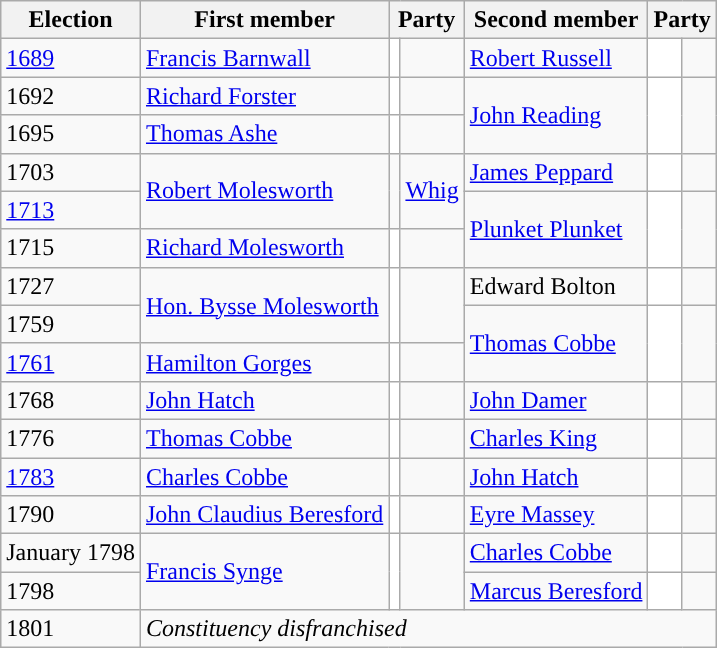<table class="wikitable">
<tr>
<th>Election</th>
<th>First member</th>
<th colspan=2>Party</th>
<th>Second member</th>
<th colspan=2>Party</th>
</tr>
<tr>
<td><a href='#'>1689</a></td>
<td><a href='#'>Francis Barnwall</a></td>
<td style="background-color: white"></td>
<td></td>
<td><a href='#'>Robert Russell</a></td>
<td style="background-color: white"></td>
<td></td>
</tr>
<tr>
<td>1692</td>
<td><a href='#'>Richard Forster</a></td>
<td style="background-color: white"></td>
<td></td>
<td rowspan="2"><a href='#'>John Reading</a></td>
<td rowspan="2" style="background-color: white"></td>
<td rowspan="2"></td>
</tr>
<tr>
<td>1695</td>
<td><a href='#'>Thomas Ashe</a></td>
<td style="background-color: white"></td>
<td></td>
</tr>
<tr>
<td>1703</td>
<td rowspan="2"><a href='#'>Robert Molesworth</a></td>
<td rowspan="2" style="background-color: "></td>
<td rowspan="2"><a href='#'>Whig</a></td>
<td><a href='#'>James Peppard</a></td>
<td style="background-color: white"></td>
<td></td>
</tr>
<tr>
<td><a href='#'>1713</a></td>
<td rowspan="2"><a href='#'>Plunket Plunket</a></td>
<td rowspan="2" style="background-color: white"></td>
<td rowspan="2"></td>
</tr>
<tr>
<td>1715</td>
<td><a href='#'>Richard Molesworth</a></td>
<td style="background-color: white"></td>
<td></td>
</tr>
<tr>
<td>1727</td>
<td rowspan="2"><a href='#'>Hon. Bysse Molesworth</a></td>
<td rowspan="2" style="background-color: white"></td>
<td rowspan="2"></td>
<td>Edward Bolton</td>
<td style="background-color: white"></td>
<td></td>
</tr>
<tr>
<td>1759</td>
<td rowspan="2"><a href='#'>Thomas Cobbe</a></td>
<td rowspan="2" style="background-color: white"></td>
<td rowspan="2"></td>
</tr>
<tr>
<td><a href='#'>1761</a></td>
<td><a href='#'>Hamilton Gorges</a></td>
<td style="background-color: white"></td>
<td></td>
</tr>
<tr>
<td>1768</td>
<td><a href='#'>John Hatch</a></td>
<td style="background-color: white"></td>
<td></td>
<td><a href='#'>John Damer</a></td>
<td style="background-color: white"></td>
<td></td>
</tr>
<tr>
<td>1776</td>
<td><a href='#'>Thomas Cobbe</a></td>
<td style="background-color: white"></td>
<td></td>
<td><a href='#'>Charles King</a></td>
<td style="background-color: white"></td>
<td></td>
</tr>
<tr>
<td><a href='#'>1783</a></td>
<td><a href='#'>Charles Cobbe</a></td>
<td style="background-color: white"></td>
<td></td>
<td><a href='#'>John Hatch</a></td>
<td style="background-color: white"></td>
<td></td>
</tr>
<tr>
<td>1790</td>
<td><a href='#'>John Claudius Beresford</a></td>
<td style="background-color: white"></td>
<td></td>
<td><a href='#'>Eyre Massey</a></td>
<td style="background-color: white"></td>
<td></td>
</tr>
<tr>
<td>January 1798</td>
<td rowspan="2"><a href='#'>Francis Synge</a></td>
<td rowspan="2" style="background-color: white"></td>
<td rowspan="2"></td>
<td><a href='#'>Charles Cobbe</a></td>
<td style="background-color: white"></td>
<td></td>
</tr>
<tr>
<td>1798</td>
<td><a href='#'>Marcus Beresford</a></td>
<td style="background-color: white"></td>
<td></td>
</tr>
<tr>
<td>1801</td>
<td colspan = "6"><em>Constituency disfranchised</em></td>
</tr>
</table>
